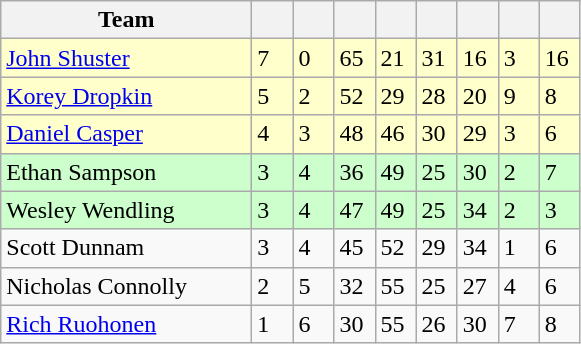<table class="wikitable">
<tr>
<th width=160>Team</th>
<th width=20></th>
<th width=20></th>
<th width=20></th>
<th width=20></th>
<th width=20></th>
<th width=20></th>
<th width=20></th>
<th width=20></th>
</tr>
<tr bgcolor=#ffffcc>
<td> <a href='#'>John Shuster</a></td>
<td>7</td>
<td>0</td>
<td>65</td>
<td>21</td>
<td>31</td>
<td>16</td>
<td>3</td>
<td>16</td>
</tr>
<tr bgcolor=#ffffcc>
<td> <a href='#'>Korey Dropkin</a></td>
<td>5</td>
<td>2</td>
<td>52</td>
<td>29</td>
<td>28</td>
<td>20</td>
<td>9</td>
<td>8</td>
</tr>
<tr bgcolor=#ffffcc>
<td> <a href='#'>Daniel Casper</a></td>
<td>4</td>
<td>3</td>
<td>48</td>
<td>46</td>
<td>30</td>
<td>29</td>
<td>3</td>
<td>6</td>
</tr>
<tr bgcolor=#ccffcc>
<td> Ethan Sampson</td>
<td>3</td>
<td>4</td>
<td>36</td>
<td>49</td>
<td>25</td>
<td>30</td>
<td>2</td>
<td>7</td>
</tr>
<tr bgcolor=#ccffcc>
<td> Wesley Wendling</td>
<td>3</td>
<td>4</td>
<td>47</td>
<td>49</td>
<td>25</td>
<td>34</td>
<td>2</td>
<td>3</td>
</tr>
<tr>
<td> Scott Dunnam</td>
<td>3</td>
<td>4</td>
<td>45</td>
<td>52</td>
<td>29</td>
<td>34</td>
<td>1</td>
<td>6</td>
</tr>
<tr>
<td> Nicholas Connolly</td>
<td>2</td>
<td>5</td>
<td>32</td>
<td>55</td>
<td>25</td>
<td>27</td>
<td>4</td>
<td>6</td>
</tr>
<tr>
<td> <a href='#'>Rich Ruohonen</a></td>
<td>1</td>
<td>6</td>
<td>30</td>
<td>55</td>
<td>26</td>
<td>30</td>
<td>7</td>
<td>8</td>
</tr>
</table>
